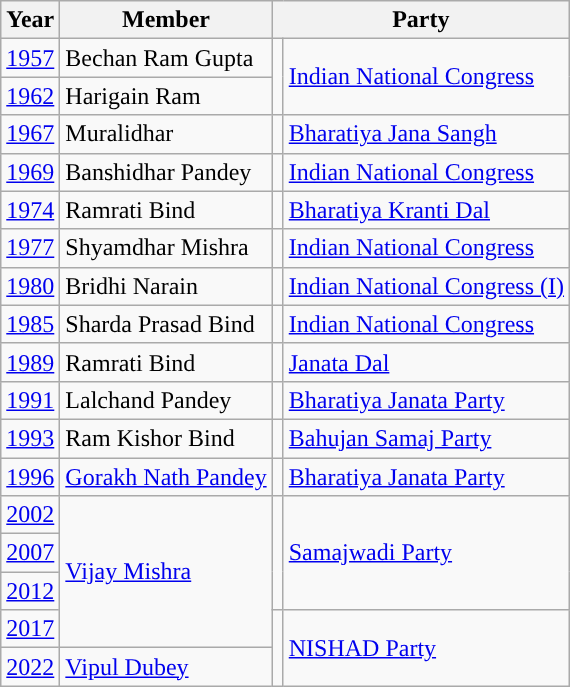<table class="wikitable">
<tr>
<th>Year</th>
<th>Member</th>
<th colspan="2">Party</th>
</tr>
<tr>
<td><a href='#'>1957</a></td>
<td>Bechan Ram Gupta</td>
<td rowspan="2" style="background-color: "></td>
<td rowspan="2"><a href='#'>Indian National Congress</a></td>
</tr>
<tr>
<td><a href='#'>1962</a></td>
<td>Harigain Ram</td>
</tr>
<tr>
<td><a href='#'>1967</a></td>
<td>Muralidhar</td>
<td style="background-color: "></td>
<td><a href='#'>Bharatiya Jana Sangh</a></td>
</tr>
<tr>
<td><a href='#'>1969</a></td>
<td>Banshidhar Pandey</td>
<td style="background-color: "></td>
<td><a href='#'>Indian National Congress</a></td>
</tr>
<tr>
<td><a href='#'>1974</a></td>
<td>Ramrati Bind</td>
<td style="background-color: "></td>
<td><a href='#'>Bharatiya Kranti Dal</a></td>
</tr>
<tr>
<td><a href='#'>1977</a></td>
<td>Shyamdhar Mishra</td>
<td style="background-color: "></td>
<td><a href='#'>Indian National Congress</a></td>
</tr>
<tr>
<td><a href='#'>1980</a></td>
<td>Bridhi Narain</td>
<td style="background-color: "></td>
<td><a href='#'>Indian National Congress (I)</a></td>
</tr>
<tr>
<td><a href='#'>1985</a></td>
<td>Sharda Prasad Bind</td>
<td style="background-color: "></td>
<td><a href='#'>Indian National Congress</a></td>
</tr>
<tr>
<td><a href='#'>1989</a></td>
<td>Ramrati Bind</td>
<td style="background-color: "></td>
<td><a href='#'>Janata Dal</a></td>
</tr>
<tr>
<td><a href='#'>1991</a></td>
<td>Lalchand Pandey</td>
<td style="background-color: "></td>
<td><a href='#'>Bharatiya Janata Party</a></td>
</tr>
<tr>
<td><a href='#'>1993</a></td>
<td>Ram Kishor Bind</td>
<td style="background-color: "></td>
<td><a href='#'>Bahujan Samaj Party</a></td>
</tr>
<tr>
<td><a href='#'>1996</a></td>
<td><a href='#'>Gorakh Nath Pandey</a></td>
<td style="background-color: "></td>
<td><a href='#'>Bharatiya Janata Party</a></td>
</tr>
<tr>
<td><a href='#'>2002</a></td>
<td rowspan="4"><a href='#'>Vijay Mishra</a></td>
<td rowspan="3" style="background-color: "></td>
<td rowspan="3"><a href='#'>Samajwadi Party</a></td>
</tr>
<tr>
<td><a href='#'>2007</a></td>
</tr>
<tr>
<td><a href='#'>2012</a></td>
</tr>
<tr>
<td><a href='#'>2017</a></td>
<td rowspan="2" style="background-color: "></td>
<td rowspan="2"><a href='#'>NISHAD Party</a></td>
</tr>
<tr>
<td><a href='#'>2022</a></td>
<td><a href='#'>Vipul Dubey</a></td>
</tr>
</table>
